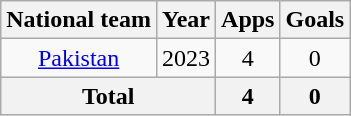<table class="wikitable" style="text-align:center">
<tr>
<th>National team</th>
<th>Year</th>
<th>Apps</th>
<th>Goals</th>
</tr>
<tr>
<td><a href='#'>Pakistan</a></td>
<td>2023</td>
<td>4</td>
<td>0</td>
</tr>
<tr>
<th colspan="2">Total</th>
<th>4</th>
<th>0</th>
</tr>
</table>
